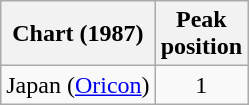<table class="wikitable sortable plainrowheaders">
<tr>
<th scope="col">Chart (1987)</th>
<th scope="col">Peak<br>position</th>
</tr>
<tr>
<td>Japan (<a href='#'>Oricon</a>)</td>
<td style="text-align:center;">1</td>
</tr>
</table>
